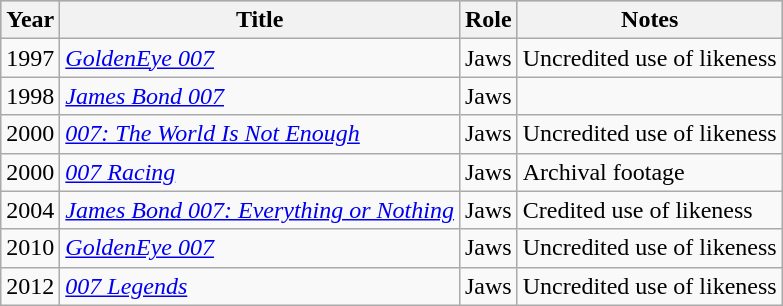<table class="wikitable">
<tr style="background:LightSteelBlue; text-align:center;">
<th>Year</th>
<th>Title</th>
<th>Role</th>
<th>Notes</th>
</tr>
<tr>
<td>1997</td>
<td><em><a href='#'>GoldenEye 007</a></em></td>
<td>Jaws</td>
<td>Uncredited use of likeness</td>
</tr>
<tr>
<td>1998</td>
<td><em><a href='#'>James Bond 007</a></em></td>
<td>Jaws</td>
<td></td>
</tr>
<tr>
<td>2000</td>
<td><em><a href='#'>007: The World Is Not Enough</a></em></td>
<td>Jaws</td>
<td>Uncredited use of likeness</td>
</tr>
<tr>
<td>2000</td>
<td><em><a href='#'>007 Racing</a></em></td>
<td>Jaws</td>
<td>Archival footage</td>
</tr>
<tr>
<td>2004</td>
<td><em><a href='#'>James Bond 007: Everything or Nothing</a></em></td>
<td>Jaws</td>
<td>Credited use of likeness</td>
</tr>
<tr>
<td>2010</td>
<td><em><a href='#'>GoldenEye 007</a></em></td>
<td>Jaws</td>
<td>Uncredited use of likeness</td>
</tr>
<tr>
<td>2012</td>
<td><em><a href='#'>007 Legends</a></em></td>
<td>Jaws</td>
<td>Uncredited use of likeness</td>
</tr>
</table>
